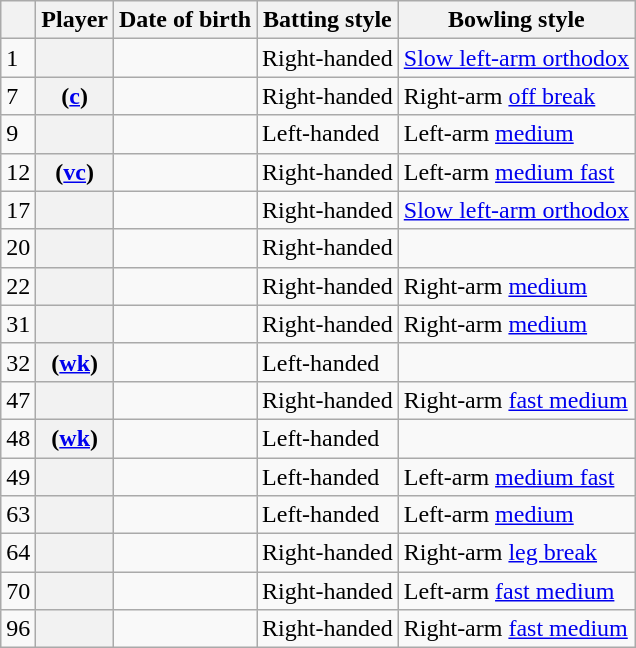<table class="wikitable sortable plainrowheaders">
<tr>
<th scope=col></th>
<th scope=col>Player</th>
<th scope=col>Date of birth</th>
<th scope=col>Batting style</th>
<th scope=col>Bowling style</th>
</tr>
<tr>
<td>1</td>
<th scope=row></th>
<td></td>
<td>Right-handed</td>
<td><a href='#'>Slow left-arm orthodox</a></td>
</tr>
<tr>
<td>7</td>
<th scope=row> (<a href='#'>c</a>)</th>
<td></td>
<td>Right-handed</td>
<td>Right-arm <a href='#'>off break</a></td>
</tr>
<tr>
<td>9</td>
<th scope=row></th>
<td></td>
<td>Left-handed</td>
<td>Left-arm <a href='#'>medium</a></td>
</tr>
<tr>
<td>12</td>
<th scope=row> (<a href='#'>vc</a>)</th>
<td></td>
<td>Right-handed</td>
<td>Left-arm <a href='#'>medium fast</a></td>
</tr>
<tr>
<td>17</td>
<th scope=row></th>
<td></td>
<td>Right-handed</td>
<td><a href='#'>Slow left-arm orthodox</a></td>
</tr>
<tr>
<td>20</td>
<th scope=row></th>
<td></td>
<td>Right-handed</td>
<td></td>
</tr>
<tr>
<td>22</td>
<th scope=row></th>
<td></td>
<td>Right-handed</td>
<td>Right-arm <a href='#'>medium</a></td>
</tr>
<tr>
<td>31</td>
<th scope=row></th>
<td></td>
<td>Right-handed</td>
<td>Right-arm <a href='#'>medium</a></td>
</tr>
<tr>
<td>32</td>
<th scope=row> (<a href='#'>wk</a>)</th>
<td></td>
<td>Left-handed</td>
<td></td>
</tr>
<tr>
<td>47</td>
<th scope=row></th>
<td></td>
<td>Right-handed</td>
<td>Right-arm <a href='#'>fast medium</a></td>
</tr>
<tr>
<td>48</td>
<th scope=row> (<a href='#'>wk</a>)</th>
<td></td>
<td>Left-handed</td>
<td></td>
</tr>
<tr>
<td>49</td>
<th scope=row></th>
<td></td>
<td>Left-handed</td>
<td>Left-arm <a href='#'>medium fast</a></td>
</tr>
<tr>
<td>63</td>
<th scope=row></th>
<td></td>
<td>Left-handed</td>
<td>Left-arm <a href='#'>medium</a></td>
</tr>
<tr>
<td>64</td>
<th scope=row></th>
<td></td>
<td>Right-handed</td>
<td>Right-arm <a href='#'>leg break</a></td>
</tr>
<tr>
<td>70</td>
<th scope=row></th>
<td></td>
<td>Right-handed</td>
<td>Left-arm <a href='#'>fast medium</a></td>
</tr>
<tr>
<td>96</td>
<th scope=row></th>
<td></td>
<td>Right-handed</td>
<td>Right-arm <a href='#'>fast medium</a></td>
</tr>
</table>
